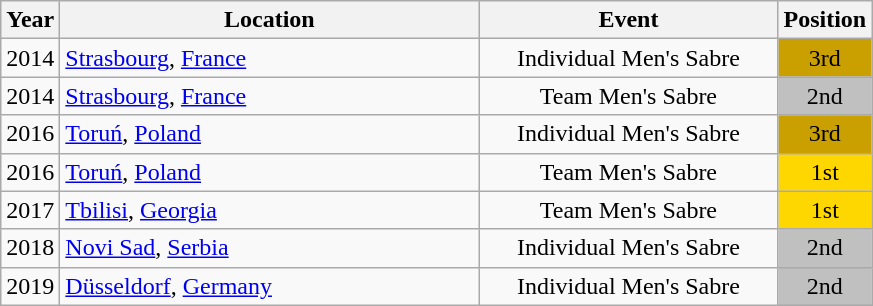<table class="wikitable" style="text-align:center;">
<tr>
<th>Year</th>
<th style="width:17em">Location</th>
<th style="width:12em">Event</th>
<th>Position</th>
</tr>
<tr>
<td>2014</td>
<td rowspan="1" align="left"> <a href='#'>Strasbourg</a>, <a href='#'>France</a></td>
<td>Individual Men's Sabre</td>
<td bgcolor="caramel">3rd</td>
</tr>
<tr>
<td>2014</td>
<td rowspan="1" align="left"> <a href='#'>Strasbourg</a>, <a href='#'>France</a></td>
<td>Team Men's Sabre</td>
<td bgcolor="silver">2nd</td>
</tr>
<tr>
<td>2016</td>
<td rowspan="1" align="left"> <a href='#'>Toruń</a>, <a href='#'>Poland</a></td>
<td>Individual Men's Sabre</td>
<td bgcolor="caramel">3rd</td>
</tr>
<tr>
<td>2016</td>
<td rowspan="1" align="left"> <a href='#'>Toruń</a>, <a href='#'>Poland</a></td>
<td>Team Men's Sabre</td>
<td bgcolor="gold">1st</td>
</tr>
<tr>
<td>2017</td>
<td rowspan="1" align="left"> <a href='#'>Tbilisi</a>, <a href='#'>Georgia</a></td>
<td>Team Men's Sabre</td>
<td bgcolor="gold">1st</td>
</tr>
<tr>
<td>2018</td>
<td rowspan="1" align="left"> <a href='#'>Novi Sad</a>, <a href='#'>Serbia</a></td>
<td>Individual Men's Sabre</td>
<td bgcolor="silver">2nd</td>
</tr>
<tr>
<td>2019</td>
<td rowspan="1" align="left"> <a href='#'>Düsseldorf</a>, <a href='#'>Germany</a></td>
<td>Individual Men's Sabre</td>
<td bgcolor="silver">2nd</td>
</tr>
</table>
